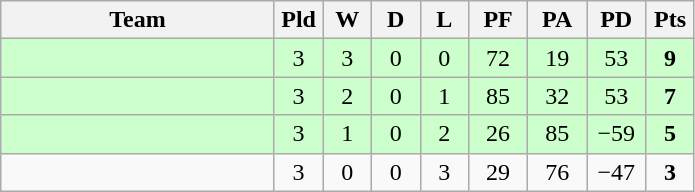<table class="wikitable" style="text-align:center;">
<tr>
<th width=175>Team</th>
<th width=25 abbr="Played">Pld</th>
<th width=25 abbr="Won">W</th>
<th width=25 abbr="Drawn">D</th>
<th width=25 abbr="Lost">L</th>
<th width=32 abbr="Points for">PF</th>
<th width=32 abbr="Points against">PA</th>
<th width=32 abbr="Points difference">PD</th>
<th width=25 abbr="Points">Pts</th>
</tr>
<tr bgcolor=ccffcc>
<td align=left></td>
<td>3</td>
<td>3</td>
<td>0</td>
<td>0</td>
<td>72</td>
<td>19</td>
<td>53</td>
<td><strong>9</strong></td>
</tr>
<tr bgcolor=ccffcc>
<td align=left></td>
<td>3</td>
<td>2</td>
<td>0</td>
<td>1</td>
<td>85</td>
<td>32</td>
<td>53</td>
<td><strong>7</strong></td>
</tr>
<tr bgcolor=ccffcc>
<td align=left></td>
<td>3</td>
<td>1</td>
<td>0</td>
<td>2</td>
<td>26</td>
<td>85</td>
<td>−59</td>
<td><strong>5</strong></td>
</tr>
<tr>
<td align=left></td>
<td>3</td>
<td>0</td>
<td>0</td>
<td>3</td>
<td>29</td>
<td>76</td>
<td>−47</td>
<td><strong>3</strong></td>
</tr>
</table>
